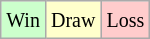<table class="wikitable">
<tr>
<td style="background-color: #CCFFCC;"><small>Win</small></td>
<td style="background-color: #FFFFCC;"><small>Draw</small></td>
<td style="background-color: #FFCCCC;"><small>Loss</small></td>
</tr>
</table>
